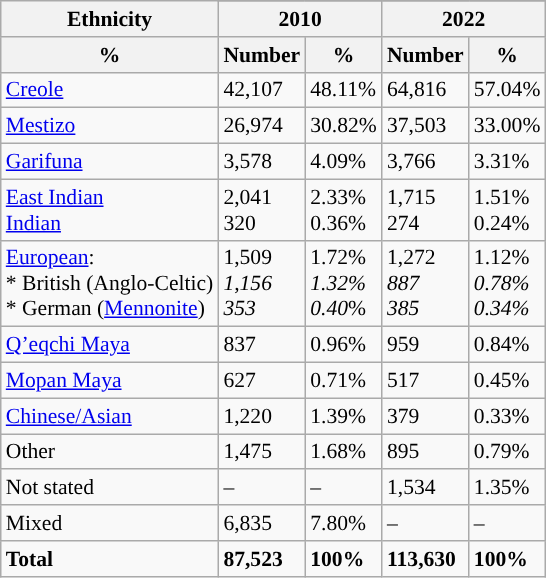<table class="wikitable sortable left" style="font-size: 90%;">
<tr>
<th rowspan="2">Ethnicity</th>
</tr>
<tr>
<th colspan="2">2010</th>
<th colspan="2">2022</th>
</tr>
<tr>
<th>%</th>
<th>Number</th>
<th>%</th>
<th>Number</th>
<th>%</th>
</tr>
<tr>
<td><a href='#'>Creole</a></td>
<td>42,107</td>
<td>48.11%</td>
<td>64,816</td>
<td>57.04%</td>
</tr>
<tr>
<td><a href='#'>Mestizo</a></td>
<td>26,974</td>
<td>30.82%</td>
<td>37,503</td>
<td>33.00%</td>
</tr>
<tr>
<td><a href='#'>Garifuna</a></td>
<td>3,578</td>
<td>4.09%</td>
<td>3,766</td>
<td>3.31%</td>
</tr>
<tr>
<td><a href='#'>East Indian</a><br><a href='#'>Indian</a></td>
<td>2,041<br>320</td>
<td>2.33%<br>0.36%</td>
<td>1,715<br>274</td>
<td>1.51%<br>0.24%</td>
</tr>
<tr>
<td><a href='#'>European</a>:<br>* British (Anglo-Celtic)<br>* German (<a href='#'>Mennonite</a>)</td>
<td>1,509<br><em>1,156<br>353</em></td>
<td>1.72%<br><em>1.32%<br>0.40</em>%</td>
<td>1,272<br><em>887<br>385</em></td>
<td>1.12%<br><em>0.78%<br>0.34%</em></td>
</tr>
<tr>
<td><a href='#'>Qʼeqchi Maya</a></td>
<td>837</td>
<td>0.96%</td>
<td>959</td>
<td>0.84%</td>
</tr>
<tr>
<td><a href='#'>Mopan Maya</a></td>
<td>627</td>
<td>0.71%</td>
<td>517</td>
<td>0.45%</td>
</tr>
<tr>
<td><a href='#'>Chinese/Asian</a></td>
<td>1,220</td>
<td>1.39%</td>
<td>379</td>
<td>0.33%</td>
</tr>
<tr>
<td>Other</td>
<td>1,475</td>
<td>1.68%</td>
<td>895</td>
<td>0.79%</td>
</tr>
<tr>
<td>Not stated</td>
<td>–</td>
<td>–</td>
<td>1,534</td>
<td>1.35%</td>
</tr>
<tr>
<td>Mixed</td>
<td>6,835</td>
<td>7.80%</td>
<td>–</td>
<td>–</td>
</tr>
<tr>
<td><strong>Total</strong></td>
<td><strong>87,523</strong></td>
<td><strong>100%</strong></td>
<td><strong>113,630</strong></td>
<td><strong>100%</strong></td>
</tr>
</table>
